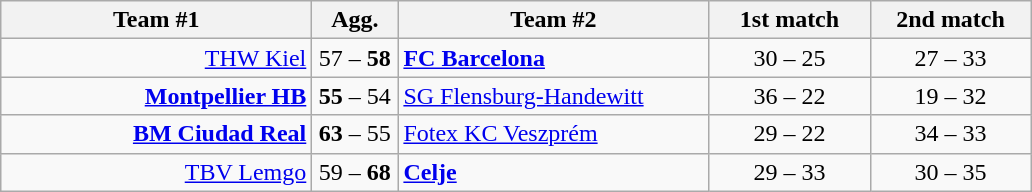<table class=wikitable style="text-align:center">
<tr>
<th width=200>Team #1</th>
<th width=50>Agg.</th>
<th width=200>Team #2</th>
<th width=100>1st match</th>
<th width=100>2nd match</th>
</tr>
<tr>
<td align=right><a href='#'>THW Kiel</a> </td>
<td>57 – <strong>58</strong></td>
<td align=left> <strong><a href='#'>FC Barcelona</a></strong></td>
<td>30 – 25</td>
<td>27 – 33</td>
</tr>
<tr>
<td align=right><strong><a href='#'>Montpellier HB</a></strong> </td>
<td><strong>55</strong> – 54</td>
<td align=left> <a href='#'>SG Flensburg-Handewitt</a></td>
<td>36 – 22</td>
<td>19 – 32</td>
</tr>
<tr>
<td align=right><strong><a href='#'>BM Ciudad Real</a></strong> </td>
<td><strong>63</strong> – 55</td>
<td align=left> <a href='#'>Fotex KC Veszprém</a></td>
<td>29 – 22</td>
<td>34 – 33</td>
</tr>
<tr>
<td align=right><a href='#'>TBV Lemgo</a> </td>
<td>59 – <strong>68</strong></td>
<td align=left> <strong><a href='#'>Celje</a></strong></td>
<td>29 – 33</td>
<td>30 – 35</td>
</tr>
</table>
